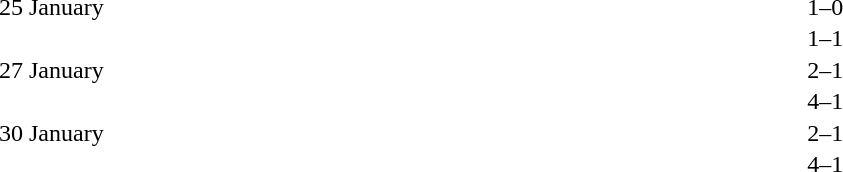<table cellspacing=1 width=70%>
<tr>
<th width=25%></th>
<th width=30%></th>
<th width=15%></th>
<th width=30%></th>
</tr>
<tr>
<td>25 January</td>
<td align=right></td>
<td align=center>1–0</td>
<td></td>
</tr>
<tr>
<td></td>
<td align=right></td>
<td align=center>1–1</td>
<td></td>
</tr>
<tr>
<td>27 January</td>
<td align=right></td>
<td align=center>2–1</td>
<td></td>
</tr>
<tr>
<td></td>
<td align=right></td>
<td align=center>4–1</td>
<td></td>
</tr>
<tr>
<td>30 January</td>
<td align=right></td>
<td align=center>2–1</td>
<td></td>
</tr>
<tr>
<td></td>
<td align=right></td>
<td align=center>4–1</td>
<td></td>
</tr>
</table>
